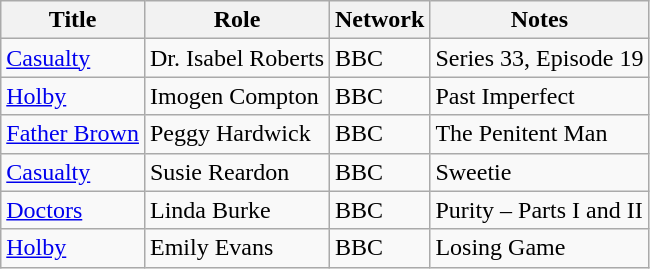<table class="wikitable">
<tr>
<th>Title</th>
<th>Role</th>
<th>Network</th>
<th>Notes</th>
</tr>
<tr>
<td><a href='#'>Casualty</a></td>
<td>Dr. Isabel Roberts</td>
<td>BBC</td>
<td>Series 33, Episode 19</td>
</tr>
<tr>
<td><a href='#'>Holby</a></td>
<td>Imogen Compton</td>
<td>BBC</td>
<td>Past Imperfect</td>
</tr>
<tr>
<td><a href='#'>Father Brown</a></td>
<td>Peggy Hardwick</td>
<td>BBC</td>
<td>The Penitent Man</td>
</tr>
<tr>
<td><a href='#'>Casualty</a></td>
<td>Susie Reardon</td>
<td>BBC</td>
<td>Sweetie</td>
</tr>
<tr>
<td><a href='#'>Doctors</a></td>
<td>Linda Burke</td>
<td>BBC</td>
<td>Purity – Parts I and II</td>
</tr>
<tr>
<td><a href='#'>Holby</a></td>
<td>Emily Evans</td>
<td>BBC</td>
<td>Losing Game</td>
</tr>
</table>
